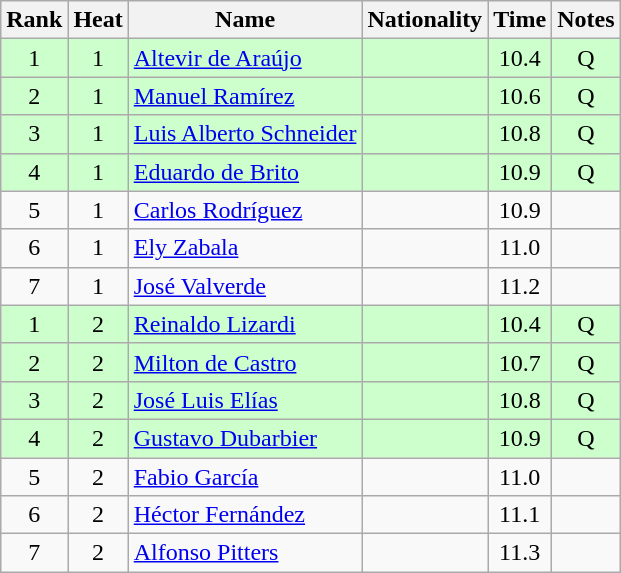<table class="wikitable sortable" style="text-align:center">
<tr>
<th>Rank</th>
<th>Heat</th>
<th>Name</th>
<th>Nationality</th>
<th>Time</th>
<th>Notes</th>
</tr>
<tr bgcolor=ccffcc>
<td>1</td>
<td>1</td>
<td align=left><a href='#'>Altevir de Araújo</a></td>
<td align=left></td>
<td>10.4</td>
<td>Q</td>
</tr>
<tr bgcolor=ccffcc>
<td>2</td>
<td>1</td>
<td align=left><a href='#'>Manuel Ramírez</a></td>
<td align=left></td>
<td>10.6</td>
<td>Q</td>
</tr>
<tr bgcolor=ccffcc>
<td>3</td>
<td>1</td>
<td align=left><a href='#'>Luis Alberto Schneider</a></td>
<td align=left></td>
<td>10.8</td>
<td>Q</td>
</tr>
<tr bgcolor=ccffcc>
<td>4</td>
<td>1</td>
<td align=left><a href='#'>Eduardo de Brito</a></td>
<td align=left></td>
<td>10.9</td>
<td>Q</td>
</tr>
<tr>
<td>5</td>
<td>1</td>
<td align=left><a href='#'>Carlos Rodríguez</a></td>
<td align=left></td>
<td>10.9</td>
<td></td>
</tr>
<tr>
<td>6</td>
<td>1</td>
<td align=left><a href='#'>Ely Zabala</a></td>
<td align=left></td>
<td>11.0</td>
<td></td>
</tr>
<tr>
<td>7</td>
<td>1</td>
<td align=left><a href='#'>José Valverde</a></td>
<td align=left></td>
<td>11.2</td>
<td></td>
</tr>
<tr bgcolor=ccffcc>
<td>1</td>
<td>2</td>
<td align=left><a href='#'>Reinaldo Lizardi</a></td>
<td align=left></td>
<td>10.4</td>
<td>Q</td>
</tr>
<tr bgcolor=ccffcc>
<td>2</td>
<td>2</td>
<td align=left><a href='#'>Milton de Castro</a></td>
<td align=left></td>
<td>10.7</td>
<td>Q</td>
</tr>
<tr bgcolor=ccffcc>
<td>3</td>
<td>2</td>
<td align=left><a href='#'>José Luis Elías</a></td>
<td align=left></td>
<td>10.8</td>
<td>Q</td>
</tr>
<tr bgcolor=ccffcc>
<td>4</td>
<td>2</td>
<td align=left><a href='#'>Gustavo Dubarbier</a></td>
<td align=left></td>
<td>10.9</td>
<td>Q</td>
</tr>
<tr>
<td>5</td>
<td>2</td>
<td align=left><a href='#'>Fabio García</a></td>
<td align=left></td>
<td>11.0</td>
<td></td>
</tr>
<tr>
<td>6</td>
<td>2</td>
<td align=left><a href='#'>Héctor Fernández</a></td>
<td align=left></td>
<td>11.1</td>
<td></td>
</tr>
<tr>
<td>7</td>
<td>2</td>
<td align=left><a href='#'>Alfonso Pitters</a></td>
<td align=left></td>
<td>11.3</td>
<td></td>
</tr>
</table>
